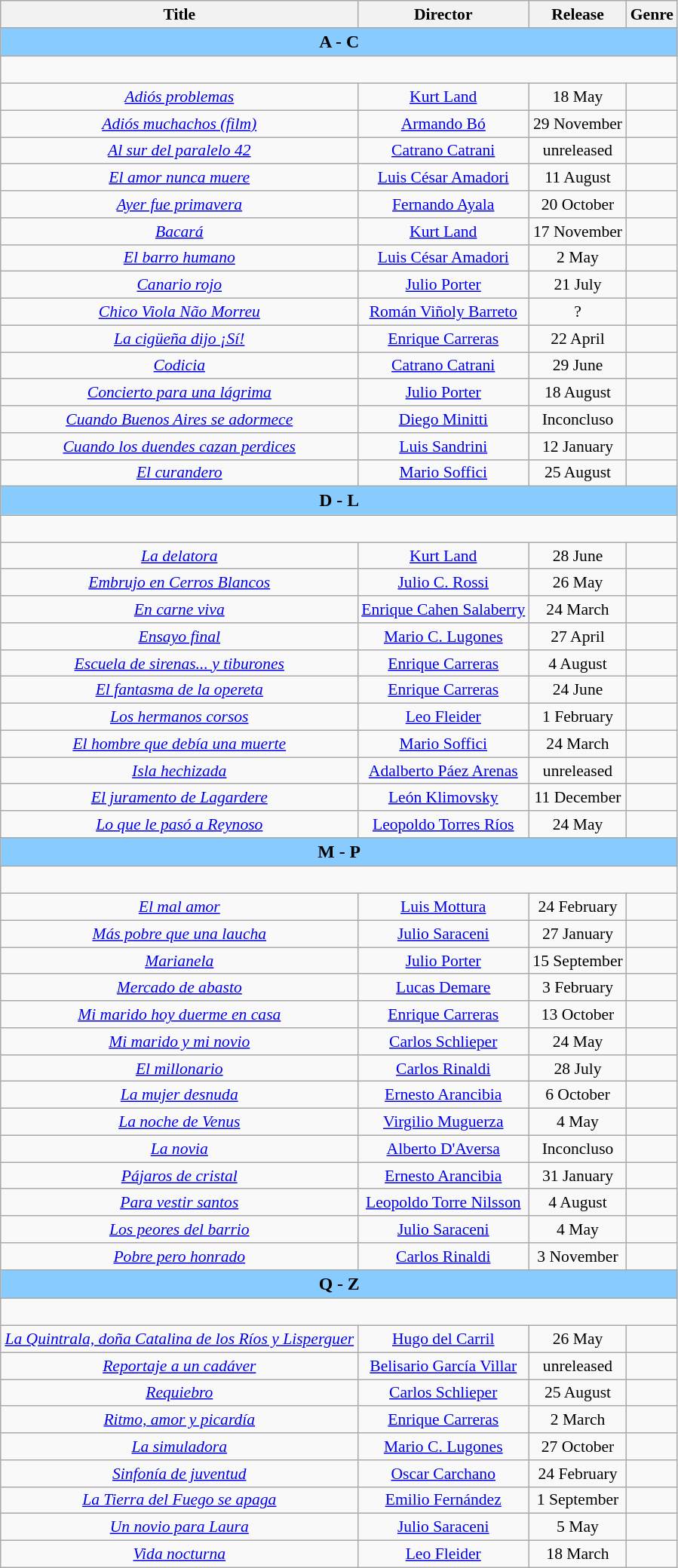<table class="wikitable" style="margin:1em 0 1em 1em; text-align: center; font-size: 90%;">
<tr>
<th scope="col">Title</th>
<th scope="col">Director</th>
<th scope="col">Release</th>
<th scope="col">Genre</th>
</tr>
<tr>
<th colspan="4" style="background-color:#88ccff; font-size:110%;"><strong>A  -  C</strong></th>
</tr>
<tr style="height:24px">
</tr>
<tr>
<td><em><a href='#'>Adiós problemas</a></em></td>
<td><a href='#'>Kurt Land</a></td>
<td>18 May</td>
<td></td>
</tr>
<tr>
<td><em><a href='#'>Adiós muchachos (film)</a></em></td>
<td><a href='#'>Armando Bó</a></td>
<td>29 November</td>
<td></td>
</tr>
<tr>
<td><em><a href='#'>Al sur del paralelo 42</a></em></td>
<td><a href='#'>Catrano Catrani</a></td>
<td>unreleased</td>
<td></td>
</tr>
<tr>
<td><em><a href='#'>El amor nunca muere</a></em></td>
<td><a href='#'>Luis César Amadori</a></td>
<td>11 August</td>
<td></td>
</tr>
<tr>
<td><em><a href='#'>Ayer fue primavera</a></em></td>
<td><a href='#'>Fernando Ayala</a></td>
<td>20 October</td>
<td></td>
</tr>
<tr>
<td><em><a href='#'>Bacará</a></em></td>
<td><a href='#'>Kurt Land</a></td>
<td>17 November</td>
<td></td>
</tr>
<tr>
<td><em><a href='#'>El barro humano</a></em></td>
<td><a href='#'>Luis César Amadori</a></td>
<td>2 May</td>
<td></td>
</tr>
<tr>
<td><em><a href='#'>Canario rojo</a></em></td>
<td><a href='#'>Julio Porter</a></td>
<td>21 July</td>
<td></td>
</tr>
<tr>
<td><em><a href='#'>Chico Viola Não Morreu</a></em></td>
<td><a href='#'>Román Viñoly Barreto</a></td>
<td>?</td>
<td></td>
</tr>
<tr>
<td><em><a href='#'>La cigüeña dijo ¡Sí!</a></em></td>
<td><a href='#'>Enrique Carreras</a></td>
<td>22 April</td>
<td></td>
</tr>
<tr>
<td><em><a href='#'>Codicia</a></em></td>
<td><a href='#'>Catrano Catrani</a></td>
<td>29 June</td>
<td></td>
</tr>
<tr>
<td><em><a href='#'>Concierto para una lágrima</a></em></td>
<td><a href='#'>Julio Porter</a></td>
<td>18 August</td>
<td></td>
</tr>
<tr>
<td><em><a href='#'>Cuando Buenos Aires se adormece</a></em></td>
<td><a href='#'>Diego Minitti</a></td>
<td>Inconcluso</td>
<td></td>
</tr>
<tr>
<td><em><a href='#'>Cuando los duendes cazan perdices</a></em></td>
<td><a href='#'>Luis Sandrini</a></td>
<td>12 January</td>
<td></td>
</tr>
<tr>
<td><em><a href='#'>El curandero</a></em></td>
<td><a href='#'>Mario Soffici</a></td>
<td>25 August</td>
<td></td>
</tr>
<tr>
<th colspan="4" style="background-color:#88ccff; font-size:110%;"><strong>D  -  L</strong></th>
</tr>
<tr style="height:24px">
</tr>
<tr>
<td><em><a href='#'>La delatora</a></em></td>
<td><a href='#'>Kurt Land</a></td>
<td>28 June</td>
<td></td>
</tr>
<tr>
<td><em><a href='#'>Embrujo en Cerros Blancos</a></em></td>
<td><a href='#'>Julio C. Rossi</a></td>
<td>26 May</td>
<td></td>
</tr>
<tr>
<td><em><a href='#'>En carne viva</a></em></td>
<td><a href='#'>Enrique Cahen Salaberry</a></td>
<td>24 March</td>
<td></td>
</tr>
<tr>
<td><em><a href='#'>Ensayo final</a></em></td>
<td><a href='#'>Mario C. Lugones</a></td>
<td>27 April</td>
<td></td>
</tr>
<tr>
<td><em><a href='#'>Escuela de sirenas... y tiburones</a></em></td>
<td><a href='#'>Enrique Carreras</a></td>
<td>4 August</td>
<td></td>
</tr>
<tr>
<td><em><a href='#'>El fantasma de la opereta</a></em></td>
<td><a href='#'>Enrique Carreras</a></td>
<td>24 June</td>
<td></td>
</tr>
<tr>
<td><em><a href='#'>Los hermanos corsos</a></em></td>
<td><a href='#'>Leo Fleider</a></td>
<td>1 February</td>
<td></td>
</tr>
<tr>
<td><em><a href='#'>El hombre que debía una muerte</a></em></td>
<td><a href='#'>Mario Soffici</a></td>
<td>24 March</td>
<td></td>
</tr>
<tr>
<td><em><a href='#'>Isla hechizada</a></em></td>
<td><a href='#'>Adalberto Páez Arenas</a></td>
<td>unreleased</td>
<td></td>
</tr>
<tr>
<td><em><a href='#'>El juramento de Lagardere</a></em></td>
<td><a href='#'>León Klimovsky</a></td>
<td>11 December</td>
<td></td>
</tr>
<tr>
<td><em><a href='#'>Lo que le pasó a Reynoso</a></em></td>
<td><a href='#'>Leopoldo Torres Ríos</a></td>
<td>24 May</td>
<td></td>
</tr>
<tr>
<th colspan="4" style="background-color:#88ccff; font-size:110%;"><strong>M  -  P</strong></th>
</tr>
<tr style="height:24px">
</tr>
<tr>
<td><em><a href='#'>El mal amor</a></em></td>
<td><a href='#'>Luis Mottura</a></td>
<td>24 February</td>
<td></td>
</tr>
<tr>
<td><em><a href='#'>Más pobre que una laucha</a></em></td>
<td><a href='#'>Julio Saraceni</a></td>
<td>27 January</td>
<td></td>
</tr>
<tr>
<td><em><a href='#'>Marianela</a></em></td>
<td><a href='#'>Julio Porter</a></td>
<td>15 September</td>
<td></td>
</tr>
<tr>
<td><em><a href='#'>Mercado de abasto</a></em></td>
<td><a href='#'>Lucas Demare</a></td>
<td>3 February</td>
<td></td>
</tr>
<tr>
<td><em><a href='#'>Mi marido hoy duerme en casa</a></em></td>
<td><a href='#'>Enrique Carreras</a></td>
<td>13 October</td>
<td></td>
</tr>
<tr>
<td><em><a href='#'>Mi marido y mi novio</a></em></td>
<td><a href='#'>Carlos Schlieper</a></td>
<td>24 May</td>
<td></td>
</tr>
<tr>
<td><em><a href='#'>El millonario</a></em></td>
<td><a href='#'>Carlos Rinaldi</a></td>
<td>28 July</td>
<td></td>
</tr>
<tr>
<td><em><a href='#'>La mujer desnuda</a></em></td>
<td><a href='#'>Ernesto Arancibia</a></td>
<td>6 October</td>
<td></td>
</tr>
<tr>
<td><em><a href='#'>La noche de Venus</a></em></td>
<td><a href='#'>Virgilio Muguerza</a></td>
<td>4 May</td>
<td></td>
</tr>
<tr>
<td><em><a href='#'>La novia</a></em></td>
<td><a href='#'>Alberto D'Aversa</a></td>
<td>Inconcluso</td>
<td></td>
</tr>
<tr>
<td><em><a href='#'>Pájaros de cristal</a></em></td>
<td><a href='#'>Ernesto Arancibia</a></td>
<td>31 January</td>
<td></td>
</tr>
<tr>
<td><em><a href='#'>Para vestir santos</a></em></td>
<td><a href='#'>Leopoldo Torre Nilsson</a></td>
<td>4 August</td>
<td></td>
</tr>
<tr>
<td><em><a href='#'>Los peores del barrio</a></em></td>
<td><a href='#'>Julio Saraceni</a></td>
<td>4 May</td>
<td></td>
</tr>
<tr>
<td><em><a href='#'>Pobre pero honrado</a></em></td>
<td><a href='#'>Carlos Rinaldi</a></td>
<td>3 November</td>
<td></td>
</tr>
<tr>
<th colspan="4" style="background-color:#88ccff; font-size:110%;"><strong>Q  -  Z</strong></th>
</tr>
<tr style="height:24px">
</tr>
<tr>
<td><em><a href='#'>La Quintrala, doña Catalina de los Ríos y Lisperguer</a></em></td>
<td><a href='#'>Hugo del Carril</a></td>
<td>26 May</td>
<td></td>
</tr>
<tr>
<td><em><a href='#'>Reportaje a un cadáver</a></em></td>
<td><a href='#'>Belisario García Villar</a></td>
<td>unreleased</td>
<td></td>
</tr>
<tr>
<td><em><a href='#'>Requiebro</a></em></td>
<td><a href='#'>Carlos Schlieper</a></td>
<td>25 August</td>
<td></td>
</tr>
<tr>
<td><em><a href='#'>Ritmo, amor y picardía</a></em></td>
<td><a href='#'>Enrique Carreras</a></td>
<td>2 March</td>
<td></td>
</tr>
<tr>
<td><em><a href='#'>La simuladora</a></em></td>
<td><a href='#'>Mario C. Lugones</a></td>
<td>27 October</td>
<td></td>
</tr>
<tr>
<td><em><a href='#'>Sinfonía de juventud</a></em></td>
<td><a href='#'>Oscar Carchano</a></td>
<td>24 February</td>
<td></td>
</tr>
<tr>
<td><em><a href='#'>La Tierra del Fuego se apaga</a></em></td>
<td><a href='#'>Emilio Fernández</a></td>
<td>1 September</td>
<td></td>
</tr>
<tr>
<td><em><a href='#'>Un novio para Laura</a></em></td>
<td><a href='#'>Julio Saraceni</a></td>
<td>5 May</td>
<td></td>
</tr>
<tr>
<td><em><a href='#'>Vida nocturna</a></em></td>
<td><a href='#'>Leo Fleider</a></td>
<td>18 March</td>
<td></td>
</tr>
</table>
